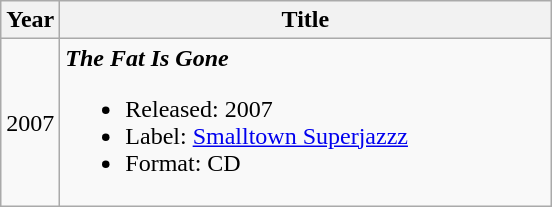<table class="wikitable">
<tr>
<th>Year</th>
<th style="width:225px;">Title</th>
</tr>
<tr>
<td>2007</td>
<td style="width:20em"><strong><em>The Fat Is Gone</em></strong><br><ul><li>Released: 2007</li><li>Label: <a href='#'>Smalltown Superjazzz</a> </li><li>Format: CD</li></ul></td>
</tr>
</table>
